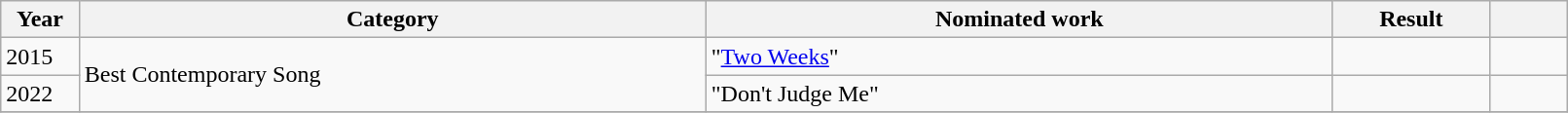<table class="wikitable" style="width:85%;">
<tr>
<th width=5%>Year</th>
<th style="width:40%;">Category</th>
<th style="width:40%;">Nominated work</th>
<th style="width:10%;">Result</th>
<th width=5%></th>
</tr>
<tr>
<td>2015</td>
<td rowspan="2">Best Contemporary Song</td>
<td>"<a href='#'>Two Weeks</a>"</td>
<td></td>
<td></td>
</tr>
<tr>
<td>2022</td>
<td>"Don't Judge Me" </td>
<td></td>
<td></td>
</tr>
<tr>
</tr>
</table>
